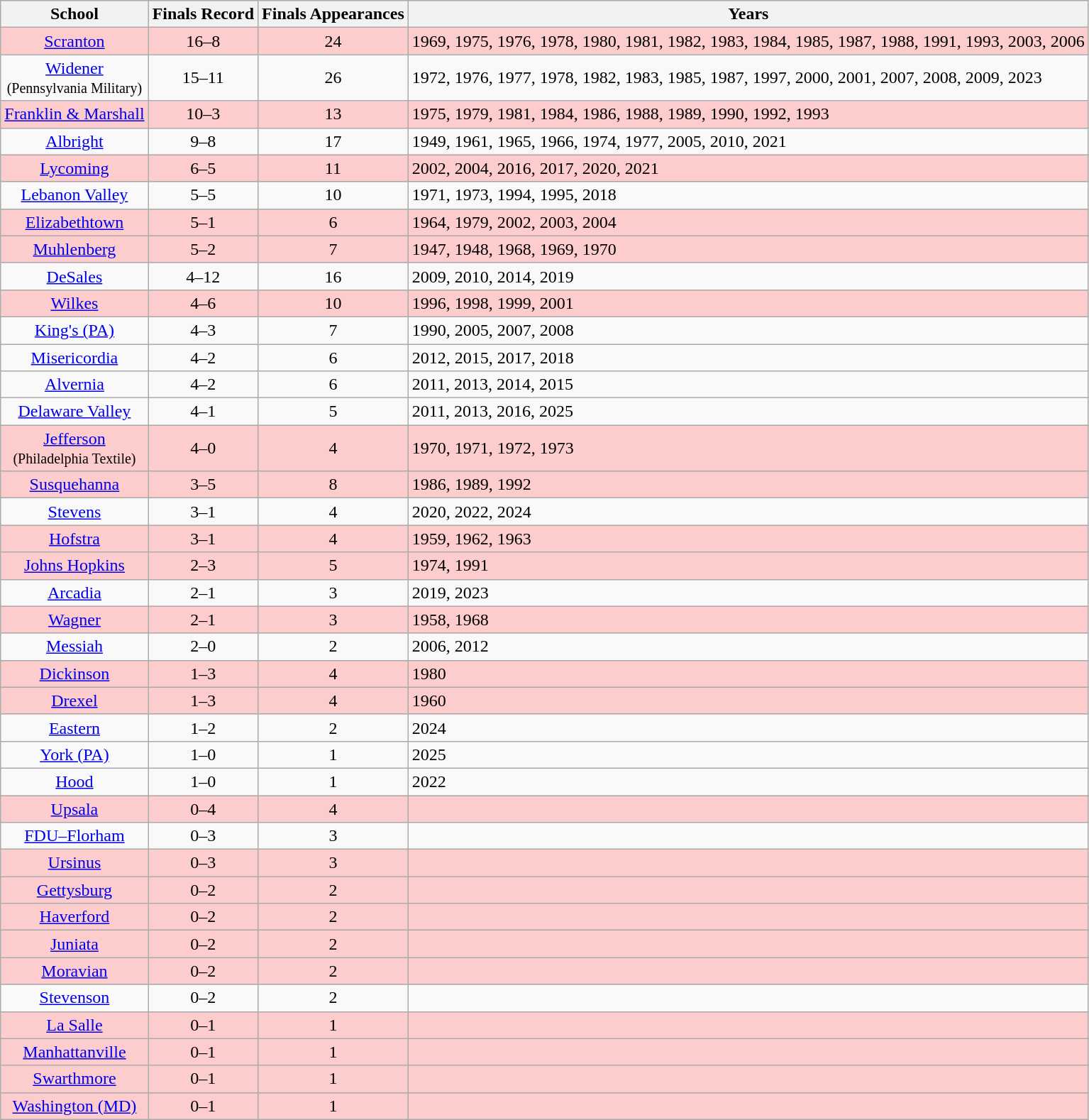<table class="wikitable sortable" style="text-align:center;">
<tr>
<th>School</th>
<th>Finals Record</th>
<th>Finals Appearances</th>
<th class=unsortable>Years</th>
</tr>
<tr bgcolor=#fdcccc>
<td><a href='#'>Scranton</a></td>
<td>16–8</td>
<td>24</td>
<td align=left>1969, 1975, 1976, 1978, 1980, 1981, 1982, 1983, 1984, 1985, 1987, 1988, 1991, 1993, 2003, 2006</td>
</tr>
<tr>
<td><a href='#'>Widener</a><br><small>(Pennsylvania Military)</small></td>
<td>15–11</td>
<td>26</td>
<td align=left>1972, 1976, 1977, 1978, 1982, 1983, 1985, 1987, 1997, 2000, 2001, 2007, 2008, 2009, 2023</td>
</tr>
<tr bgcolor=#fdcccc>
<td><a href='#'>Franklin & Marshall</a></td>
<td>10–3</td>
<td>13</td>
<td align=left>1975, 1979, 1981, 1984, 1986, 1988, 1989, 1990, 1992, 1993</td>
</tr>
<tr>
<td><a href='#'>Albright</a></td>
<td>9–8</td>
<td>17</td>
<td align=left>1949, 1961, 1965, 1966, 1974, 1977, 2005, 2010, 2021</td>
</tr>
<tr bgcolor=#fdcccc>
<td><a href='#'>Lycoming</a></td>
<td>6–5</td>
<td>11</td>
<td align=left>2002, 2004, 2016, 2017, 2020, 2021</td>
</tr>
<tr>
<td><a href='#'>Lebanon Valley</a></td>
<td>5–5</td>
<td>10</td>
<td align=left>1971, 1973, 1994, 1995, 2018</td>
</tr>
<tr bgcolor=#fdcccc>
<td><a href='#'>Elizabethtown</a></td>
<td>5–1</td>
<td>6</td>
<td align=left>1964, 1979, 2002, 2003, 2004</td>
</tr>
<tr bgcolor=#fdcccc>
<td><a href='#'>Muhlenberg</a></td>
<td>5–2</td>
<td>7</td>
<td align=left>1947, 1948, 1968, 1969, 1970</td>
</tr>
<tr>
<td><a href='#'>DeSales</a></td>
<td>4–12</td>
<td>16</td>
<td align=left>2009, 2010, 2014, 2019</td>
</tr>
<tr bgcolor=#fdcccc>
<td><a href='#'>Wilkes</a></td>
<td>4–6</td>
<td>10</td>
<td align=left>1996, 1998, 1999, 2001</td>
</tr>
<tr>
<td><a href='#'>King's (PA)</a></td>
<td>4–3</td>
<td>7</td>
<td align=left>1990, 2005, 2007, 2008</td>
</tr>
<tr>
<td><a href='#'>Misericordia</a></td>
<td>4–2</td>
<td>6</td>
<td align=left>2012, 2015, 2017, 2018</td>
</tr>
<tr>
<td><a href='#'>Alvernia</a></td>
<td>4–2</td>
<td>6</td>
<td align=left>2011, 2013, 2014, 2015</td>
</tr>
<tr>
<td><a href='#'>Delaware Valley</a></td>
<td>4–1</td>
<td>5</td>
<td align=left>2011, 2013, 2016, 2025</td>
</tr>
<tr bgcolor=#fdcccc>
<td><a href='#'>Jefferson</a> <br><small>(Philadelphia Textile)</small></td>
<td>4–0</td>
<td>4</td>
<td align=left>1970, 1971, 1972, 1973</td>
</tr>
<tr bgcolor=#fdcccc>
<td><a href='#'>Susquehanna</a></td>
<td>3–5</td>
<td>8</td>
<td align=left>1986, 1989, 1992</td>
</tr>
<tr>
<td><a href='#'>Stevens</a></td>
<td>3–1</td>
<td>4</td>
<td align=left>2020, 2022, 2024</td>
</tr>
<tr bgcolor=#fdcccc>
<td><a href='#'>Hofstra</a></td>
<td>3–1</td>
<td>4</td>
<td align=left>1959, 1962, 1963</td>
</tr>
<tr bgcolor=#fdcccc>
<td><a href='#'>Johns Hopkins</a></td>
<td>2–3</td>
<td>5</td>
<td align=left>1974, 1991</td>
</tr>
<tr>
<td><a href='#'>Arcadia</a></td>
<td>2–1</td>
<td>3</td>
<td align=left>2019, 2023</td>
</tr>
<tr bgcolor=#fdcccc>
<td><a href='#'>Wagner</a></td>
<td>2–1</td>
<td>3</td>
<td align=left>1958, 1968</td>
</tr>
<tr>
<td><a href='#'>Messiah</a></td>
<td>2–0</td>
<td>2</td>
<td align=left>2006, 2012</td>
</tr>
<tr bgcolor=#fdcccc>
<td><a href='#'>Dickinson</a></td>
<td>1–3</td>
<td>4</td>
<td align=left>1980</td>
</tr>
<tr bgcolor=#fdcccc>
<td><a href='#'>Drexel</a></td>
<td>1–3</td>
<td>4</td>
<td align=left>1960</td>
</tr>
<tr>
<td><a href='#'>Eastern</a></td>
<td>1–2</td>
<td>2</td>
<td align=left>2024</td>
</tr>
<tr>
<td><a href='#'>York (PA)</a></td>
<td>1–0</td>
<td>1</td>
<td align=left>2025</td>
</tr>
<tr>
<td><a href='#'>Hood</a></td>
<td>1–0</td>
<td>1</td>
<td align=left>2022</td>
</tr>
<tr bgcolor=#fdcccc>
<td><a href='#'>Upsala</a></td>
<td>0–4</td>
<td>4</td>
<td align=left></td>
</tr>
<tr>
<td><a href='#'>FDU–Florham</a></td>
<td>0–3</td>
<td>3</td>
<td align=left></td>
</tr>
<tr bgcolor=#fdcccc>
<td><a href='#'>Ursinus</a></td>
<td>0–3</td>
<td>3</td>
<td align=left></td>
</tr>
<tr bgcolor=#fdcccc>
<td><a href='#'>Gettysburg</a></td>
<td>0–2</td>
<td>2</td>
<td align=left></td>
</tr>
<tr bgcolor=#fdcccc>
<td><a href='#'>Haverford</a></td>
<td>0–2</td>
<td>2</td>
<td align=left></td>
</tr>
<tr bgcolor=#fdcccc>
<td><a href='#'>Juniata</a></td>
<td>0–2</td>
<td>2</td>
<td align=left></td>
</tr>
<tr bgcolor=#fdcccc>
<td><a href='#'>Moravian</a></td>
<td>0–2</td>
<td>2</td>
<td align=left></td>
</tr>
<tr>
<td><a href='#'>Stevenson</a></td>
<td>0–2</td>
<td>2</td>
<td align=left></td>
</tr>
<tr bgcolor=#fdcccc>
<td><a href='#'>La Salle</a></td>
<td>0–1</td>
<td>1</td>
<td align=left></td>
</tr>
<tr bgcolor=#fdcccc>
<td><a href='#'>Manhattanville</a></td>
<td>0–1</td>
<td>1</td>
<td align=left></td>
</tr>
<tr bgcolor=#fdcccc>
<td><a href='#'>Swarthmore</a></td>
<td>0–1</td>
<td>1</td>
<td align=left></td>
</tr>
<tr bgcolor=#fdcccc>
<td><a href='#'>Washington (MD)</a></td>
<td>0–1</td>
<td>1</td>
<td align=left></td>
</tr>
</table>
